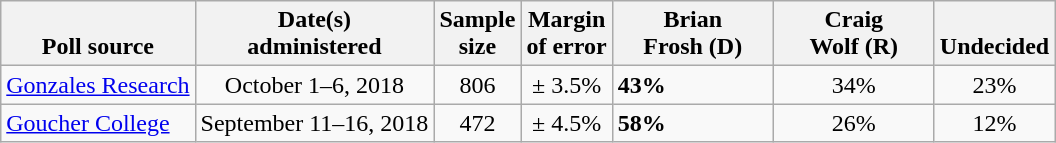<table class="wikitable">
<tr valign=bottom>
<th>Poll source</th>
<th>Date(s)<br>administered</th>
<th>Sample<br>size</th>
<th>Margin<br>of error</th>
<th style="width:100px;">Brian<br>Frosh (D)</th>
<th style="width:100px;">Craig<br>Wolf (R)</th>
<th>Undecided</th>
</tr>
<tr>
<td><a href='#'>Gonzales Research</a></td>
<td align=center>October 1–6, 2018</td>
<td align=center>806</td>
<td align=center>± 3.5%</td>
<td><strong>43%</strong></td>
<td align=center>34%</td>
<td align=center>23%</td>
</tr>
<tr>
<td><a href='#'>Goucher College</a></td>
<td align=center>September 11–16, 2018</td>
<td align=center>472</td>
<td align=center>± 4.5%</td>
<td><strong>58%</strong></td>
<td align=center>26%</td>
<td align=center>12%</td>
</tr>
</table>
